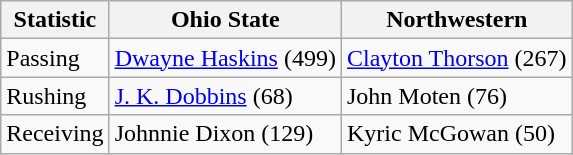<table class="wikitable">
<tr>
<th>Statistic</th>
<th>Ohio State</th>
<th>Northwestern</th>
</tr>
<tr>
<td>Passing</td>
<td><a href='#'>Dwayne Haskins</a> (499)</td>
<td><a href='#'>Clayton Thorson</a> (267)</td>
</tr>
<tr>
<td>Rushing</td>
<td><a href='#'>J. K. Dobbins</a> (68)</td>
<td>John Moten (76)</td>
</tr>
<tr>
<td>Receiving</td>
<td>Johnnie Dixon (129)</td>
<td>Kyric McGowan (50)</td>
</tr>
</table>
